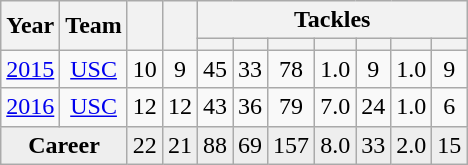<table class="wikitable sortable" style="text-align:center;">
<tr>
<th rowspan="2">Year</th>
<th rowspan="2">Team</th>
<th rowspan="2"></th>
<th rowspan="2"></th>
<th colspan="7">Tackles</th>
</tr>
<tr>
<th></th>
<th></th>
<th></th>
<th></th>
<th></th>
<th></th>
<th></th>
</tr>
<tr>
<td><a href='#'>2015</a></td>
<td><a href='#'>USC</a></td>
<td>10</td>
<td>9</td>
<td>45</td>
<td>33</td>
<td>78</td>
<td>1.0</td>
<td>9</td>
<td>1.0</td>
<td>9</td>
</tr>
<tr>
<td><a href='#'>2016</a></td>
<td><a href='#'>USC</a></td>
<td>12</td>
<td>12</td>
<td>43</td>
<td>36</td>
<td>79</td>
<td>7.0</td>
<td>24</td>
<td>1.0</td>
<td>6</td>
</tr>
<tr class="sortbottom" style="background:#eee;">
<td colspan=2><strong>Career</strong></td>
<td>22</td>
<td>21</td>
<td>88</td>
<td>69</td>
<td>157</td>
<td>8.0</td>
<td>33</td>
<td>2.0</td>
<td>15</td>
</tr>
</table>
